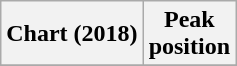<table class="wikitable plainrowheaders" style="text-align:center">
<tr>
<th scope="col">Chart (2018)</th>
<th scope="col">Peak<br> position</th>
</tr>
<tr>
</tr>
</table>
